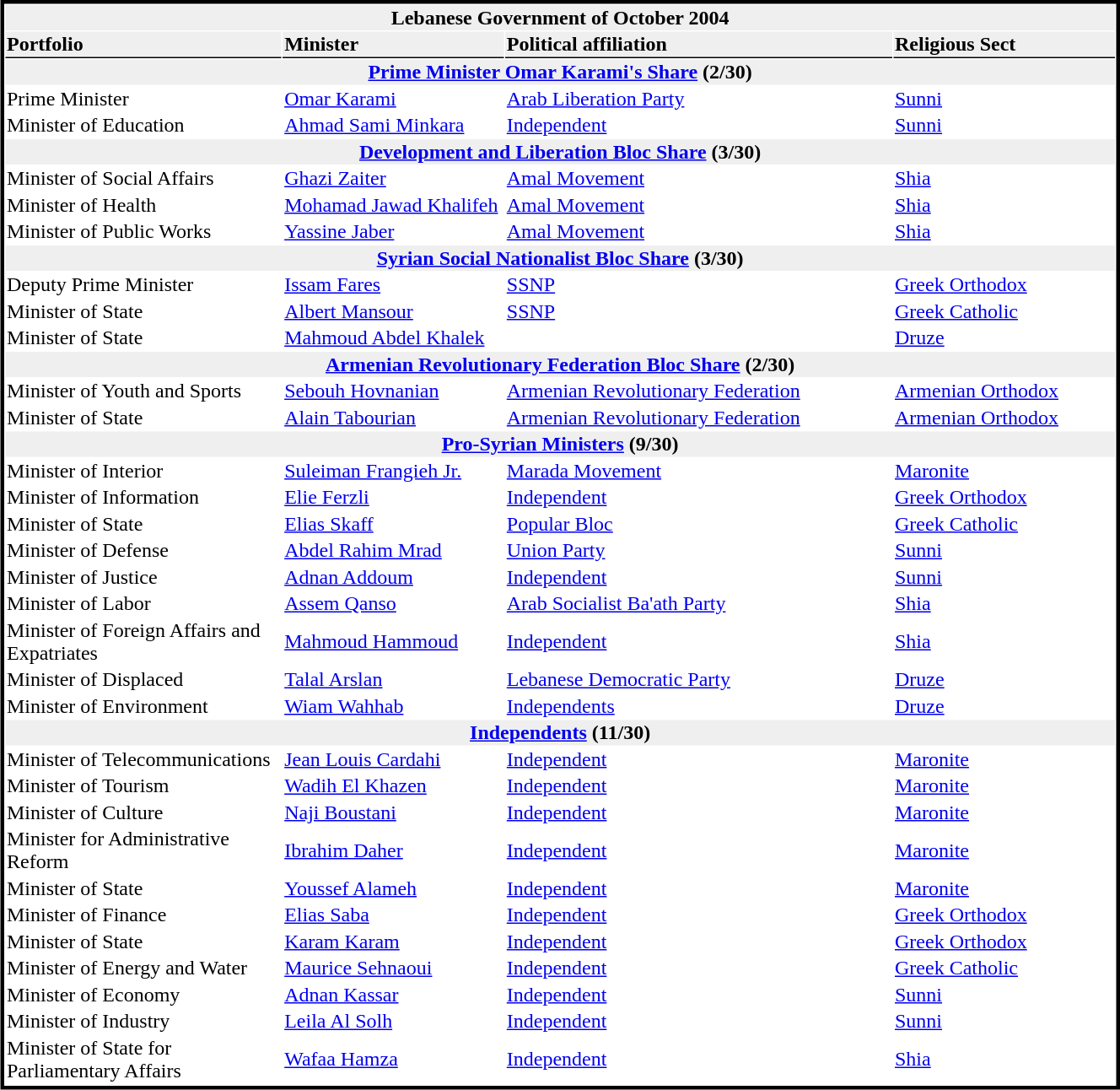<table width="70%" border="0" align="center" cellpadding=1 cellspacing=1 style="margin:3px; border:3px solid;">
<tr>
<td colspan=4 style="text-align:center; background:#efefef"><strong>Lebanese Government of October 2004</strong></td>
</tr>
<tr>
<td td width="25%" style="border-bottom:1px solid; background:#efefef;"><strong>Portfolio</strong></td>
<td td width="20%" style="border-bottom:1px solid; background:#efefef;"><strong>Minister</strong></td>
<td td width="35%" style="border-bottom:1px solid; background:#efefef;"><strong>Political affiliation</strong></td>
<td td width="20%" style="border-bottom:1px solid; background:#efefef;"><strong>Religious Sect</strong></td>
</tr>
<tr>
<td colspan=4 style="text-align:center; background:#efefef"><strong><a href='#'>Prime Minister Omar Karami's Share</a> (2/30)</strong></td>
</tr>
<tr>
<td Prime Minister of Lebanon>Prime Minister</td>
<td><a href='#'>Omar Karami</a></td>
<td> <a href='#'>Arab Liberation Party</a></td>
<td><a href='#'>Sunni</a></td>
</tr>
<tr>
<td>Minister of Education</td>
<td><a href='#'>Ahmad Sami Minkara</a></td>
<td> <a href='#'>Independent</a></td>
<td><a href='#'>Sunni</a></td>
</tr>
<tr>
<td colspan=4 style="text-align:center; background:#efefef"><strong><a href='#'>Development and Liberation Bloc Share</a> (3/30)</strong></td>
</tr>
<tr>
<td>Minister of Social Affairs</td>
<td><a href='#'>Ghazi Zaiter</a></td>
<td> <a href='#'>Amal Movement</a></td>
<td><a href='#'>Shia</a></td>
</tr>
<tr>
<td>Minister of Health</td>
<td><a href='#'>Mohamad Jawad Khalifeh</a></td>
<td> <a href='#'>Amal Movement</a></td>
<td><a href='#'>Shia</a></td>
</tr>
<tr>
<td>Minister of Public Works</td>
<td><a href='#'>Yassine Jaber</a></td>
<td> <a href='#'>Amal Movement</a></td>
<td><a href='#'>Shia</a></td>
</tr>
<tr>
<td colspan=4 style="text-align:center; background:#efefef"><strong><a href='#'>Syrian Social Nationalist Bloc Share</a> (3/30)</strong></td>
</tr>
<tr>
<td>Deputy Prime Minister</td>
<td><a href='#'>Issam Fares</a></td>
<td> <a href='#'>SSNP</a></td>
<td><a href='#'>Greek Orthodox</a></td>
</tr>
<tr>
<td>Minister of State</td>
<td><a href='#'>Albert Mansour</a></td>
<td> <a href='#'>SSNP</a></td>
<td><a href='#'>Greek Catholic</a></td>
</tr>
<tr>
<td>Minister of State</td>
<td><a href='#'>Mahmoud Abdel Khalek</a></td>
<td> </td>
<td><a href='#'>Druze</a></td>
</tr>
<tr>
<td colspan=4 style="text-align:center; background:#efefef"><strong><a href='#'>Armenian Revolutionary Federation Bloc Share</a> (2/30)</strong></td>
</tr>
<tr>
<td>Minister of Youth and Sports</td>
<td><a href='#'>Sebouh Hovnanian</a></td>
<td> <a href='#'>Armenian Revolutionary Federation</a></td>
<td><a href='#'>Armenian Orthodox</a></td>
</tr>
<tr>
<td>Minister of State</td>
<td><a href='#'>Alain Tabourian</a></td>
<td> <a href='#'>Armenian Revolutionary Federation</a></td>
<td><a href='#'>Armenian Orthodox</a></td>
</tr>
<tr>
<td colspan=4 style="text-align:center; background:#efefef"><strong><a href='#'>Pro-Syrian Ministers</a> (9/30)</strong></td>
</tr>
<tr>
<td>Minister of Interior</td>
<td><a href='#'>Suleiman Frangieh Jr.</a></td>
<td> <a href='#'>Marada Movement</a></td>
<td><a href='#'>Maronite</a></td>
</tr>
<tr>
<td>Minister of Information</td>
<td><a href='#'>Elie Ferzli</a></td>
<td> <a href='#'>Independent</a></td>
<td><a href='#'>Greek Orthodox</a></td>
</tr>
<tr>
<td>Minister of State</td>
<td><a href='#'>Elias Skaff</a></td>
<td> <a href='#'>Popular Bloc</a></td>
<td><a href='#'>Greek Catholic</a></td>
</tr>
<tr>
<td>Minister of Defense</td>
<td><a href='#'>Abdel Rahim Mrad</a></td>
<td> <a href='#'>Union Party</a></td>
<td><a href='#'>Sunni</a></td>
</tr>
<tr>
<td>Minister of Justice</td>
<td><a href='#'>Adnan Addoum</a></td>
<td> <a href='#'>Independent</a></td>
<td><a href='#'>Sunni</a></td>
</tr>
<tr>
<td>Minister of Labor</td>
<td><a href='#'>Assem Qanso</a></td>
<td> <a href='#'>Arab Socialist Ba'ath Party</a></td>
<td><a href='#'>Shia</a></td>
</tr>
<tr>
<td>Minister of Foreign Affairs and Expatriates</td>
<td><a href='#'>Mahmoud Hammoud</a></td>
<td> <a href='#'>Independent</a></td>
<td><a href='#'>Shia</a></td>
</tr>
<tr>
<td>Minister of Displaced</td>
<td><a href='#'>Talal Arslan</a></td>
<td> <a href='#'>Lebanese Democratic Party</a></td>
<td><a href='#'>Druze</a></td>
</tr>
<tr>
<td>Minister of Environment</td>
<td><a href='#'>Wiam Wahhab</a></td>
<td> <a href='#'>Independents</a></td>
<td><a href='#'>Druze</a></td>
</tr>
<tr>
<td colspan=4 style="text-align:center; background:#efefef"><strong><a href='#'>Independents</a> (11/30)</strong></td>
</tr>
<tr>
<td>Minister of Telecommunications</td>
<td><a href='#'>Jean Louis Cardahi</a></td>
<td> <a href='#'>Independent</a></td>
<td><a href='#'>Maronite</a></td>
</tr>
<tr>
<td>Minister of Tourism</td>
<td><a href='#'>Wadih El Khazen</a></td>
<td> <a href='#'>Independent</a></td>
<td><a href='#'>Maronite</a></td>
</tr>
<tr>
<td>Minister of Culture</td>
<td><a href='#'>Naji Boustani</a></td>
<td> <a href='#'>Independent</a></td>
<td><a href='#'>Maronite</a></td>
</tr>
<tr>
<td>Minister for Administrative Reform</td>
<td><a href='#'>Ibrahim Daher</a></td>
<td> <a href='#'>Independent</a></td>
<td><a href='#'>Maronite</a></td>
</tr>
<tr>
<td>Minister of State</td>
<td><a href='#'>Youssef Alameh</a></td>
<td> <a href='#'>Independent</a></td>
<td><a href='#'>Maronite</a></td>
</tr>
<tr>
<td>Minister of Finance</td>
<td><a href='#'>Elias Saba</a></td>
<td> <a href='#'>Independent</a></td>
<td><a href='#'>Greek Orthodox</a></td>
</tr>
<tr>
<td>Minister of State</td>
<td><a href='#'>Karam Karam</a></td>
<td> <a href='#'>Independent</a></td>
<td><a href='#'>Greek Orthodox</a></td>
</tr>
<tr>
<td>Minister of Energy and Water</td>
<td><a href='#'>Maurice Sehnaoui</a></td>
<td> <a href='#'>Independent</a></td>
<td><a href='#'>Greek Catholic</a></td>
</tr>
<tr>
<td>Minister of Economy</td>
<td><a href='#'>Adnan Kassar</a></td>
<td> <a href='#'>Independent</a></td>
<td><a href='#'>Sunni</a></td>
</tr>
<tr>
<td>Minister of Industry</td>
<td><a href='#'>Leila Al Solh</a></td>
<td> <a href='#'>Independent</a></td>
<td><a href='#'>Sunni</a></td>
</tr>
<tr>
<td>Minister of State for Parliamentary Affairs</td>
<td><a href='#'>Wafaa Hamza</a></td>
<td> <a href='#'>Independent</a></td>
<td><a href='#'>Shia</a></td>
</tr>
<tr>
</tr>
</table>
